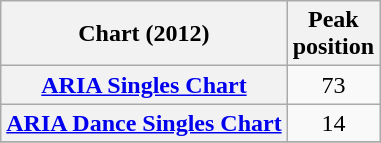<table class="wikitable plainrowheaders">
<tr>
<th scope="col">Chart (2012)</th>
<th scope="col">Peak<br>position</th>
</tr>
<tr>
<th scope="row"><a href='#'>ARIA Singles Chart</a></th>
<td style="text-align:center;">73</td>
</tr>
<tr>
<th scope="row"><a href='#'>ARIA Dance Singles Chart</a></th>
<td style="text-align:center;">14</td>
</tr>
<tr>
</tr>
</table>
